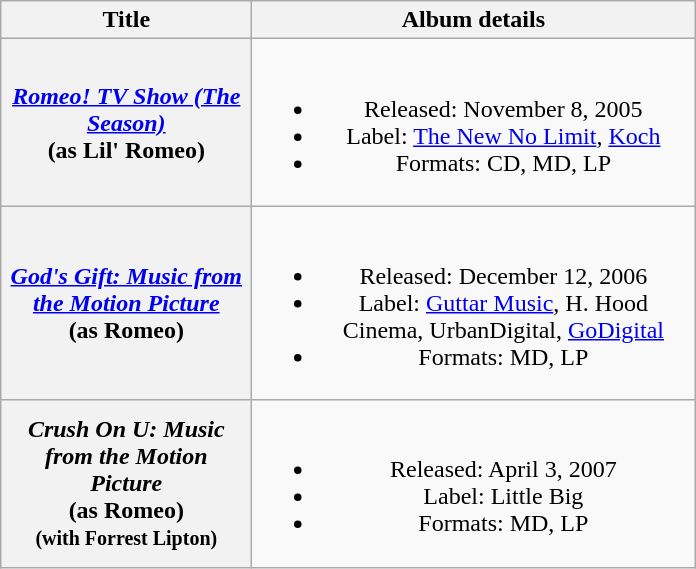<table class="wikitable plainrowheaders" style="text-align:center;">
<tr>
<th scope="col" style="width:10em;">Title</th>
<th scope="col" style="width:18em;">Album details</th>
</tr>
<tr>
<th scope="row"><em><a href='#'>Romeo! TV Show (The Season)</a></em> <br><span>(as Lil' Romeo)</span></th>
<td><br><ul><li>Released: November 8, 2005</li><li>Label: <a href='#'>The New No Limit</a>, <a href='#'>Koch</a></li><li>Formats: CD, MD, LP</li></ul></td>
</tr>
<tr>
<th scope="row"><em><a href='#'>God's Gift: Music from the Motion Picture</a></em> <br><span>(as Romeo)</span></th>
<td><br><ul><li>Released: December 12, 2006</li><li>Label: <a href='#'>Guttar Music</a>, H. Hood Cinema, UrbanDigital, <a href='#'>GoDigital</a></li><li>Formats: MD, LP</li></ul></td>
</tr>
<tr>
<th scope="row"><em>Crush On U: Music from the Motion Picture</em> <br><span>(as Romeo)</span><br><small>(with Forrest Lipton)</small></th>
<td><br><ul><li>Released: April 3, 2007</li><li>Label: Little Big</li><li>Formats: MD, LP</li></ul></td>
</tr>
</table>
